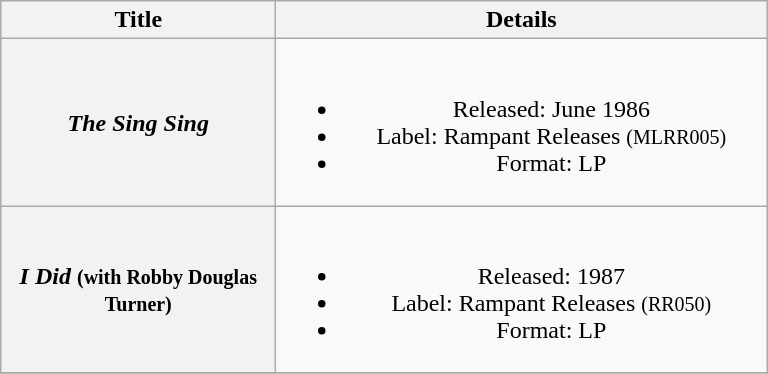<table class="wikitable plainrowheaders" style="text-align:center;" border="1">
<tr>
<th scope="col" style="width:11em;">Title</th>
<th scope="col" style="width:20em;">Details</th>
</tr>
<tr>
<th scope="row"><em>The Sing Sing</em></th>
<td><br><ul><li>Released: June 1986</li><li>Label: Rampant Releases <small>(MLRR005)</small></li><li>Format: LP</li></ul></td>
</tr>
<tr>
<th scope="row"><em>I Did</em> <small>(with Robby Douglas Turner)</small></th>
<td><br><ul><li>Released: 1987</li><li>Label: Rampant Releases <small>(RR050)</small></li><li>Format: LP</li></ul></td>
</tr>
<tr>
</tr>
</table>
